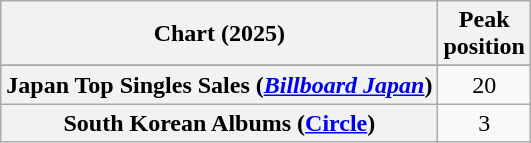<table class="wikitable sortable plainrowheaders" style="text-align:center">
<tr>
<th scope="col">Chart (2025)</th>
<th scope="col">Peak<br>position</th>
</tr>
<tr>
</tr>
<tr>
<th scope="row">Japan Top Singles Sales (<em><a href='#'>Billboard Japan</a></em>)</th>
<td>20</td>
</tr>
<tr>
<th scope="row">South Korean Albums (<a href='#'>Circle</a>)</th>
<td>3</td>
</tr>
</table>
